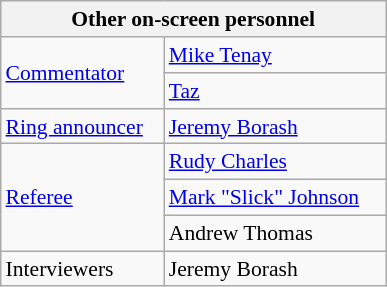<table align="right" class="wikitable" style="border:1px; font-size:90%; margin-left:1em;">
<tr>
<th colspan="2" width="250"><strong>Other on-screen personnel</strong></th>
</tr>
<tr>
<td rowspan=2><a href='#'>Commentator</a></td>
<td><a href='#'>Mike Tenay</a></td>
</tr>
<tr>
<td><a href='#'>Taz</a></td>
</tr>
<tr>
<td><a href='#'>Ring announcer</a></td>
<td><a href='#'>Jeremy Borash</a></td>
</tr>
<tr>
<td rowspan=3><a href='#'>Referee</a></td>
<td><a href='#'>Rudy Charles</a></td>
</tr>
<tr>
<td><a href='#'>Mark "Slick" Johnson</a></td>
</tr>
<tr>
<td>Andrew Thomas</td>
</tr>
<tr>
<td rowspan=1>Interviewers</td>
<td>Jeremy Borash</td>
</tr>
<tr>
</tr>
</table>
